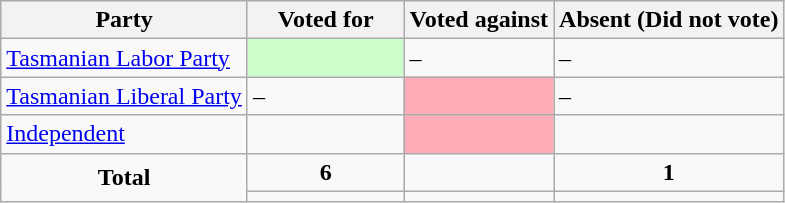<table class="wikitable">
<tr>
<th>Party</th>
<th style="width:20%;">Voted for</th>
<th>Voted against</th>
<th>Absent (Did not vote)</th>
</tr>
<tr>
<td> <a href='#'>Tasmanian Labor Party</a></td>
<td style="background-color:#CCFFCC;"></td>
<td>–</td>
<td>–</td>
</tr>
<tr>
<td> <a href='#'>Tasmanian Liberal Party</a></td>
<td>–</td>
<td style="background-color:#FFAEB9;"></td>
<td>–</td>
</tr>
<tr>
<td> <a href='#'>Independent</a></td>
<td></td>
<td style="background-color:#FFAEB9;"></td>
<td></td>
</tr>
<tr>
<td style="text-align:center;" rowspan="2"><strong>Total</strong></td>
<td style="text-align:center;"><strong>6</strong></td>
<td></td>
<td style="text-align:center;"><strong>1</strong></td>
</tr>
<tr>
<td style="text-align:center;"></td>
<td style="text-align:center;"></td>
<td style="text-align:center;"></td>
</tr>
</table>
